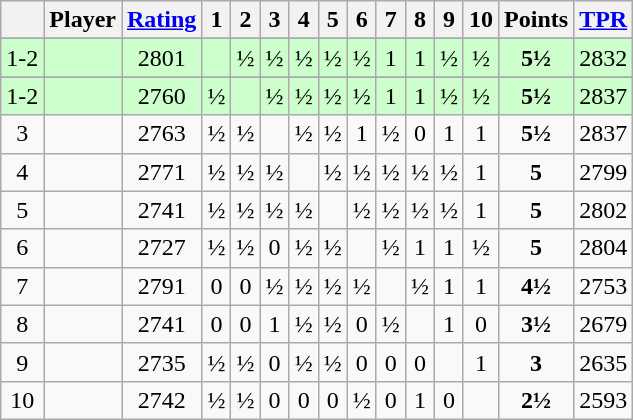<table class="wikitable" style="text-align: center;">
<tr>
<th></th>
<th>Player</th>
<th><a href='#'>Rating</a></th>
<th>1</th>
<th>2</th>
<th>3</th>
<th>4</th>
<th>5</th>
<th>6</th>
<th>7</th>
<th>8</th>
<th>9</th>
<th>10</th>
<th>Points</th>
<th><a href='#'>TPR</a></th>
</tr>
<tr>
</tr>
<tr style="background:#ccffcc;">
<td>1-2</td>
<td align=left></td>
<td>2801</td>
<td></td>
<td>½</td>
<td>½</td>
<td>½</td>
<td>½</td>
<td>½</td>
<td>1</td>
<td>1</td>
<td>½</td>
<td>½</td>
<td><strong>5½</strong></td>
<td>2832</td>
</tr>
<tr>
</tr>
<tr style="background:#ccffcc;">
<td>1-2</td>
<td align=left></td>
<td>2760</td>
<td>½</td>
<td></td>
<td>½</td>
<td>½</td>
<td>½</td>
<td>½</td>
<td>1</td>
<td>1</td>
<td>½</td>
<td>½</td>
<td><strong>5½</strong></td>
<td>2837</td>
</tr>
<tr>
<td>3</td>
<td align=left></td>
<td>2763</td>
<td>½</td>
<td>½</td>
<td></td>
<td>½</td>
<td>½</td>
<td>1</td>
<td>½</td>
<td>0</td>
<td>1</td>
<td>1</td>
<td><strong>5½</strong></td>
<td>2837</td>
</tr>
<tr>
<td>4</td>
<td align=left></td>
<td>2771</td>
<td>½</td>
<td>½</td>
<td>½</td>
<td></td>
<td>½</td>
<td>½</td>
<td>½</td>
<td>½</td>
<td>½</td>
<td>1</td>
<td><strong>5</strong></td>
<td>2799</td>
</tr>
<tr>
<td>5</td>
<td align=left></td>
<td>2741</td>
<td>½</td>
<td>½</td>
<td>½</td>
<td>½</td>
<td></td>
<td>½</td>
<td>½</td>
<td>½</td>
<td>½</td>
<td>1</td>
<td><strong>5</strong></td>
<td>2802</td>
</tr>
<tr>
<td>6</td>
<td align=left></td>
<td>2727</td>
<td>½</td>
<td>½</td>
<td>0</td>
<td>½</td>
<td>½</td>
<td></td>
<td>½</td>
<td>1</td>
<td>1</td>
<td>½</td>
<td><strong>5</strong></td>
<td>2804</td>
</tr>
<tr>
<td>7</td>
<td align=left></td>
<td>2791</td>
<td>0</td>
<td>0</td>
<td>½</td>
<td>½</td>
<td>½</td>
<td>½</td>
<td></td>
<td>½</td>
<td>1</td>
<td>1</td>
<td><strong>4½</strong></td>
<td>2753</td>
</tr>
<tr>
<td>8</td>
<td align=left></td>
<td>2741</td>
<td>0</td>
<td>0</td>
<td>1</td>
<td>½</td>
<td>½</td>
<td>0</td>
<td>½</td>
<td></td>
<td>1</td>
<td>0</td>
<td><strong>3½</strong></td>
<td>2679</td>
</tr>
<tr>
<td>9</td>
<td align=left></td>
<td>2735</td>
<td>½</td>
<td>½</td>
<td>0</td>
<td>½</td>
<td>½</td>
<td>0</td>
<td>0</td>
<td>0</td>
<td></td>
<td>1</td>
<td><strong>3</strong></td>
<td>2635</td>
</tr>
<tr>
<td>10</td>
<td align=left></td>
<td>2742</td>
<td>½</td>
<td>½</td>
<td>0</td>
<td>0</td>
<td>0</td>
<td>½</td>
<td>0</td>
<td>1</td>
<td>0</td>
<td></td>
<td><strong>2½</strong></td>
<td>2593</td>
</tr>
</table>
